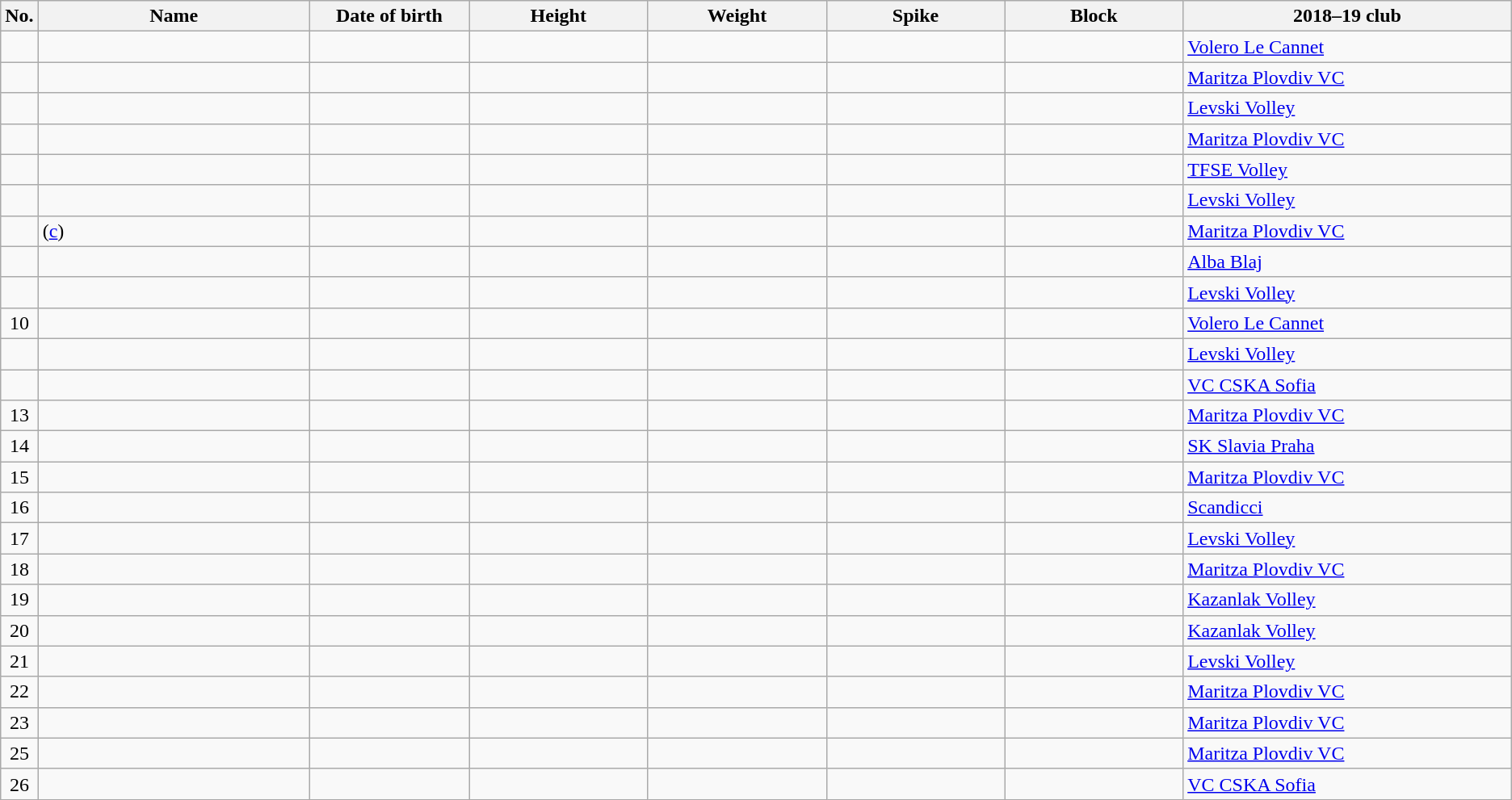<table class="wikitable sortable" style="font-size:100%; text-align:center;">
<tr>
<th>No.</th>
<th style="width:14em">Name</th>
<th style="width:8em">Date of birth</th>
<th style="width:9em">Height</th>
<th style="width:9em">Weight</th>
<th style="width:9em">Spike</th>
<th style="width:9em">Block</th>
<th style="width:17em">2018–19 club</th>
</tr>
<tr>
<td></td>
<td align=left></td>
<td align=right></td>
<td></td>
<td></td>
<td></td>
<td></td>
<td align=left> <a href='#'>Volero Le Cannet</a></td>
</tr>
<tr>
<td></td>
<td align=left></td>
<td align=right></td>
<td></td>
<td></td>
<td></td>
<td></td>
<td align=left> <a href='#'>Maritza Plovdiv VC</a></td>
</tr>
<tr>
<td></td>
<td align=left></td>
<td align=right></td>
<td></td>
<td></td>
<td></td>
<td></td>
<td align=left> <a href='#'>Levski Volley</a></td>
</tr>
<tr>
<td></td>
<td align=left></td>
<td align=right></td>
<td></td>
<td></td>
<td></td>
<td></td>
<td align=left> <a href='#'>Maritza Plovdiv VC</a></td>
</tr>
<tr>
<td></td>
<td align=left></td>
<td align=right></td>
<td></td>
<td></td>
<td></td>
<td></td>
<td align=left> <a href='#'>TFSE Volley</a></td>
</tr>
<tr>
<td></td>
<td align=left></td>
<td align=right></td>
<td></td>
<td></td>
<td></td>
<td></td>
<td align=left> <a href='#'>Levski Volley</a></td>
</tr>
<tr>
<td></td>
<td align=left> (<a href='#'>c</a>)</td>
<td align=right></td>
<td></td>
<td></td>
<td></td>
<td></td>
<td align=left> <a href='#'>Maritza Plovdiv VC</a></td>
</tr>
<tr>
<td></td>
<td align=left></td>
<td align=right></td>
<td></td>
<td></td>
<td></td>
<td></td>
<td align=left> <a href='#'>Alba Blaj</a></td>
</tr>
<tr>
<td></td>
<td align=left></td>
<td align=right></td>
<td></td>
<td></td>
<td></td>
<td></td>
<td align=left> <a href='#'>Levski Volley</a></td>
</tr>
<tr>
<td>10</td>
<td align=left></td>
<td align=right></td>
<td></td>
<td></td>
<td></td>
<td></td>
<td align=left> <a href='#'>Volero Le Cannet</a></td>
</tr>
<tr>
<td></td>
<td align=left></td>
<td align=right></td>
<td></td>
<td></td>
<td></td>
<td></td>
<td align=left> <a href='#'>Levski Volley</a></td>
</tr>
<tr>
<td></td>
<td align=left></td>
<td align=right></td>
<td></td>
<td></td>
<td></td>
<td></td>
<td align=left> <a href='#'>VC CSKA Sofia</a></td>
</tr>
<tr>
<td>13</td>
<td align=left></td>
<td align=right></td>
<td></td>
<td></td>
<td></td>
<td></td>
<td align=left> <a href='#'>Maritza Plovdiv VC</a></td>
</tr>
<tr>
<td>14</td>
<td align=left></td>
<td align=right></td>
<td></td>
<td></td>
<td></td>
<td></td>
<td align=left> <a href='#'>SK Slavia Praha</a></td>
</tr>
<tr>
<td>15</td>
<td align=left></td>
<td align=right></td>
<td></td>
<td></td>
<td></td>
<td></td>
<td align=left> <a href='#'>Maritza Plovdiv VC</a></td>
</tr>
<tr>
<td>16</td>
<td align=left></td>
<td align=right></td>
<td></td>
<td></td>
<td></td>
<td></td>
<td align=left> <a href='#'>Scandicci</a></td>
</tr>
<tr>
<td>17</td>
<td align=left></td>
<td align=right></td>
<td></td>
<td></td>
<td></td>
<td></td>
<td align=left> <a href='#'>Levski Volley</a></td>
</tr>
<tr>
<td>18</td>
<td align=left></td>
<td align=right></td>
<td></td>
<td></td>
<td></td>
<td></td>
<td align=left> <a href='#'>Maritza Plovdiv VC</a></td>
</tr>
<tr>
<td>19</td>
<td align=left></td>
<td align=right></td>
<td></td>
<td></td>
<td></td>
<td></td>
<td align=left> <a href='#'>Kazanlak Volley</a></td>
</tr>
<tr>
<td>20</td>
<td align=left></td>
<td align=right></td>
<td></td>
<td></td>
<td></td>
<td></td>
<td align=left> <a href='#'>Kazanlak Volley</a></td>
</tr>
<tr>
<td>21</td>
<td align=left></td>
<td align=right></td>
<td></td>
<td></td>
<td></td>
<td></td>
<td align=left> <a href='#'>Levski Volley</a></td>
</tr>
<tr>
<td>22</td>
<td align=left></td>
<td align=right></td>
<td></td>
<td></td>
<td></td>
<td></td>
<td align=left> <a href='#'>Maritza Plovdiv VC</a></td>
</tr>
<tr>
<td>23</td>
<td align=left></td>
<td align=right></td>
<td></td>
<td></td>
<td></td>
<td></td>
<td align=left> <a href='#'>Maritza Plovdiv VC</a></td>
</tr>
<tr>
<td>25</td>
<td align=left></td>
<td align=right></td>
<td></td>
<td></td>
<td></td>
<td></td>
<td align=left> <a href='#'>Maritza Plovdiv VC</a></td>
</tr>
<tr>
<td>26</td>
<td align=left></td>
<td align=right></td>
<td></td>
<td></td>
<td></td>
<td></td>
<td align=left> <a href='#'>VC CSKA Sofia</a></td>
</tr>
</table>
